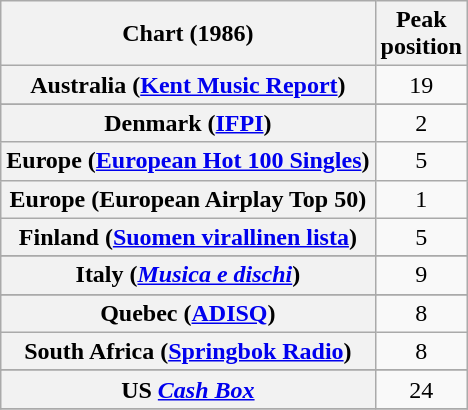<table class="wikitable sortable plainrowheaders" style="text-align:center">
<tr>
<th scope="col">Chart (1986)</th>
<th scope="col">Peak<br>position</th>
</tr>
<tr>
<th scope="row">Australia (<a href='#'>Kent Music Report</a>)</th>
<td>19</td>
</tr>
<tr>
</tr>
<tr>
</tr>
<tr>
</tr>
<tr>
<th scope="row">Denmark (<a href='#'>IFPI</a>)</th>
<td>2</td>
</tr>
<tr>
<th scope="row">Europe (<a href='#'>European Hot 100 Singles</a>)</th>
<td>5</td>
</tr>
<tr>
<th scope="row">Europe (European Airplay Top 50)</th>
<td>1</td>
</tr>
<tr>
<th scope="row">Finland (<a href='#'>Suomen virallinen lista</a>)</th>
<td>5</td>
</tr>
<tr>
</tr>
<tr>
</tr>
<tr>
<th scope="row">Italy (<em><a href='#'>Musica e dischi</a></em>)</th>
<td>9</td>
</tr>
<tr>
</tr>
<tr>
</tr>
<tr>
</tr>
<tr>
</tr>
<tr>
<th scope="row">Quebec (<a href='#'>ADISQ</a>)</th>
<td align="center">8</td>
</tr>
<tr>
<th scope="row">South Africa (<a href='#'>Springbok Radio</a>)</th>
<td>8</td>
</tr>
<tr>
</tr>
<tr>
</tr>
<tr>
</tr>
<tr>
</tr>
<tr>
</tr>
<tr>
</tr>
<tr>
<th scope="row">US <em><a href='#'>Cash Box</a></em> </th>
<td>24</td>
</tr>
<tr>
</tr>
</table>
